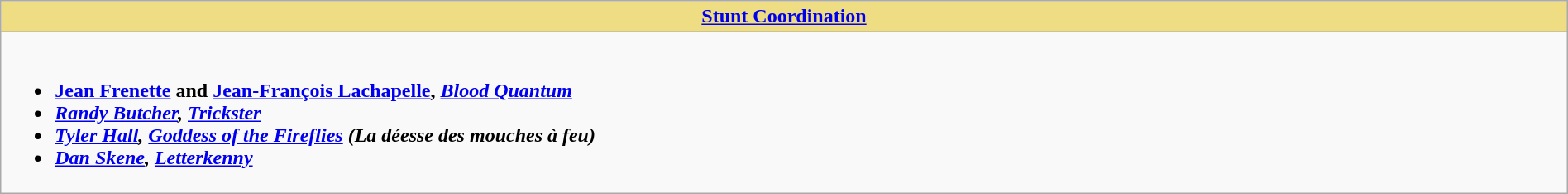<table class=wikitable width="100%">
<tr>
<th style="background:#EEDD82; width:50%"><a href='#'>Stunt Coordination</a></th>
</tr>
<tr>
<td valign="top"><br><ul><li> <strong><a href='#'>Jean Frenette</a> and <a href='#'>Jean-François Lachapelle</a>, <em><a href='#'>Blood Quantum</a><strong><em></li><li><a href='#'>Randy Butcher</a>, </em><a href='#'>Trickster</a><em></li><li><a href='#'>Tyler Hall</a>, </em><a href='#'>Goddess of the Fireflies</a> (La déesse des mouches à feu)<em></li><li><a href='#'>Dan Skene</a>, </em><a href='#'>Letterkenny</a><em></li></ul></td>
</tr>
</table>
